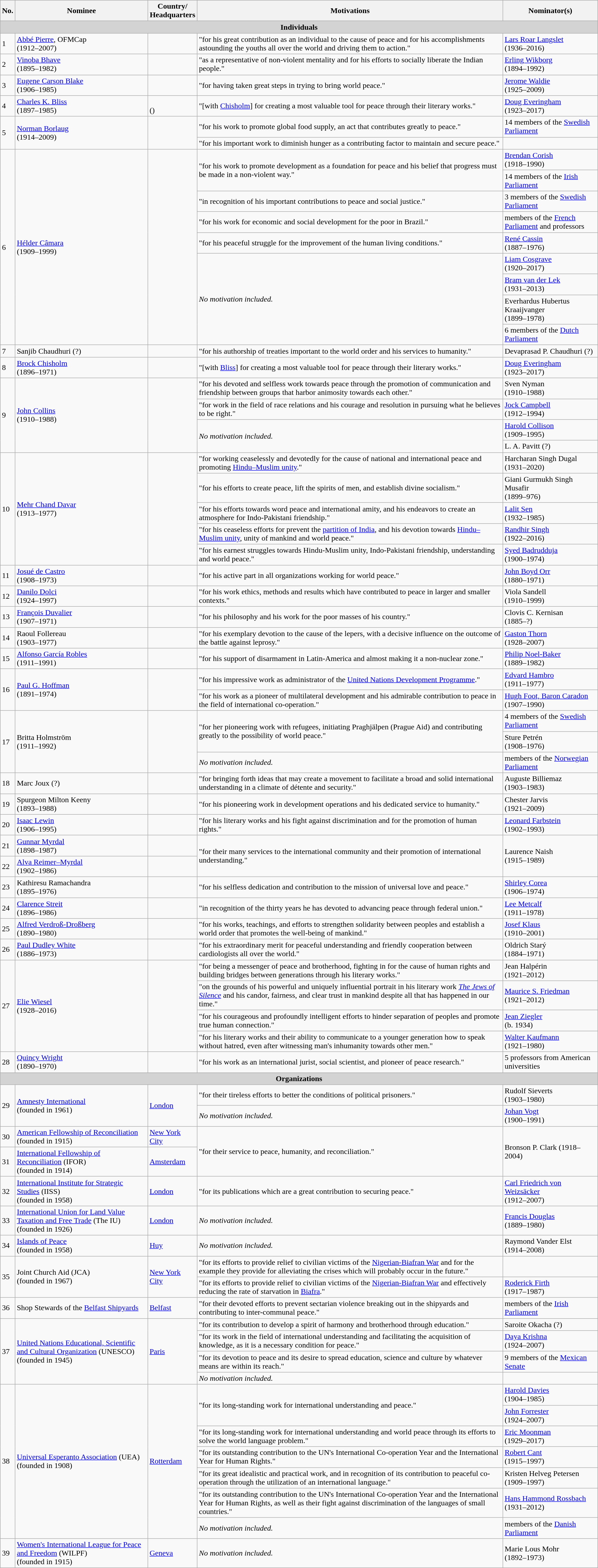<table class="wikitable">
<tr>
<th>No.</th>
<th>Nominee</th>
<th>Country/<br>Headquarters</th>
<th>Motivations</th>
<th>Nominator(s)</th>
</tr>
<tr>
<td colspan=6 align=center style="background:lightgray;white-space:nowrap"><strong>Individuals</strong></td>
</tr>
<tr>
<td>1</td>
<td><a href='#'>Abbé Pierre</a>, OFMCap <br>(1912–2007)</td>
<td></td>
<td>"for his great contribution as an individual to the cause of peace and for his accomplishments astounding the youths all over the world and driving them to action."</td>
<td><a href='#'>Lars Roar Langslet</a> <br>(1936–2016)</td>
</tr>
<tr>
<td>2</td>
<td><a href='#'>Vinoba Bhave</a> <br>(1895–1982)</td>
<td></td>
<td>"as a representative of non-violent mentality and for his efforts to socially liberate the Indian people."</td>
<td><a href='#'>Erling Wikborg</a> <br>(1894–1992)</td>
</tr>
<tr>
<td>3</td>
<td><a href='#'>Eugene Carson Blake</a> <br>(1906–1985)</td>
<td></td>
<td>"for having taken great steps in trying to bring world peace."</td>
<td><a href='#'>Jerome Waldie</a> <br>(1925–2009)</td>
</tr>
<tr>
<td>4</td>
<td><a href='#'>Charles K. Bliss</a> <br>(1897–1985)</td>
<td><br>()<br></td>
<td>"[with <a href='#'>Chisholm</a>] for creating a most valuable tool for peace through their literary works."</td>
<td><a href='#'>Doug Everingham</a> <br>(1923–2017)</td>
</tr>
<tr>
<td rowspan=2>5</td>
<td rowspan=2> <a href='#'>Norman Borlaug</a> <br>(1914–2009)</td>
<td rowspan=2></td>
<td>"for his work to promote global food supply, an act that contributes greatly to peace."</td>
<td>14 members of the <a href='#'>Swedish Parliament</a></td>
</tr>
<tr>
<td>"for his important work to diminish hunger as a contributing factor to maintain and secure peace."</td>
<td></td>
</tr>
<tr>
<td rowspan=9>6</td>
<td rowspan=9><a href='#'>Hélder Câmara</a> <br>(1909–1999)</td>
<td rowspan=9></td>
<td rowspan=2>"for his work to promote development as a foundation for peace and his belief that progress must be made in a non-violent way."</td>
<td><a href='#'>Brendan Corish</a> <br>(1918–1990)</td>
</tr>
<tr>
<td>14 members of the <a href='#'>Irish Parliament</a></td>
</tr>
<tr>
<td>"in recognition of his important contributions to peace and social justice."</td>
<td>3 members of the <a href='#'>Swedish Parliament</a></td>
</tr>
<tr>
<td>"for his work for economic and social development for the poor in Brazil."</td>
<td>members of the <a href='#'>French Parliament</a> and professors</td>
</tr>
<tr>
<td>"for his peaceful struggle for the improvement of the human living conditions."</td>
<td> <a href='#'>René Cassin</a> <br>(1887–1976)</td>
</tr>
<tr>
<td rowspan=4><em>No motivation included.</em></td>
<td><a href='#'>Liam Cosgrave</a> <br>(1920–2017)</td>
</tr>
<tr>
<td><a href='#'>Bram van der Lek</a> <br>(1931–2013)</td>
</tr>
<tr>
<td>Everhardus Hubertus Kraaijvanger <br>(1899–1978)</td>
</tr>
<tr>
<td>6 members of the <a href='#'>Dutch Parliament</a></td>
</tr>
<tr>
<td>7</td>
<td>Sanjib Chaudhuri (?)</td>
<td></td>
<td>"for his authorship of treaties important to the world order and his services to humanity."</td>
<td>Devaprasad P. Chaudhuri (?)</td>
</tr>
<tr>
<td>8</td>
<td><a href='#'>Brock Chisholm</a> <br>(1896–1971)</td>
<td></td>
<td>"[with <a href='#'>Bliss</a>] for creating a most valuable tool for peace through their literary works."</td>
<td><a href='#'>Doug Everingham</a> <br>(1923–2017)</td>
</tr>
<tr>
<td rowspan=4>9</td>
<td rowspan=4><a href='#'>John Collins</a> <br>(1910–1988)</td>
<td rowspan=4></td>
<td>"for his devoted and selfless work towards peace through the promotion of communication and friendship between groups that harbor animosity towards each other."</td>
<td>Sven Nyman <br>(1910–1988)</td>
</tr>
<tr>
<td>"for work in the field of race relations and his courage and resolution in pursuing what he believes to be right."</td>
<td><a href='#'>Jock Campbell</a> <br>(1912–1994)</td>
</tr>
<tr>
<td rowspan=2><em>No motivation included.</em></td>
<td><a href='#'>Harold Collison</a> <br>(1909–1995)</td>
</tr>
<tr>
<td>L. A. Pavitt (?)</td>
</tr>
<tr>
<td rowspan=5>10</td>
<td rowspan=5><a href='#'>Mehr Chand Davar</a> <br>(1913–1977)</td>
<td rowspan=5></td>
<td>"for working ceaselessly and devotedly for the cause of national and international peace and promoting <a href='#'>Hindu–Muslim unity</a>."</td>
<td>Harcharan Singh Dugal <br>(1931–2020)</td>
</tr>
<tr>
<td>"for his efforts to create peace, lift the spirits of men, and establish divine socialism."</td>
<td>Giani Gurmukh Singh Musafir <br>(1899–976)</td>
</tr>
<tr>
<td>"for his efforts towards word peace and international amity, and his endeavors to create an atmosphere for Indo-Pakistani friendship."</td>
<td><a href='#'>Lalit Sen</a> <br>(1932–1985)</td>
</tr>
<tr>
<td>"for his ceaseless efforts for prevent the <a href='#'>partition of India</a>, and his devotion towards <a href='#'>Hindu–Muslim unity</a>, unity of mankind and world peace."</td>
<td><a href='#'>Randhir Singh</a> <br>(1922–2016)</td>
</tr>
<tr>
<td>"for his earnest struggles towards Hindu-Muslim unity, Indo-Pakistani friendship, understanding and world peace."</td>
<td><a href='#'>Syed Badrudduja</a> <br>(1900–1974)</td>
</tr>
<tr>
<td>11</td>
<td><a href='#'>Josué de Castro</a> <br>(1908–1973)</td>
<td></td>
<td>"for his active part in all organizations working for world peace."</td>
<td> <a href='#'>John Boyd Orr</a> <br>(1880–1971)</td>
</tr>
<tr>
<td>12</td>
<td><a href='#'>Danilo Dolci</a> <br>(1924–1997)</td>
<td></td>
<td>"for his work ethics, methods and results which have contributed to peace in larger and smaller contexts."</td>
<td>Viola Sandell <br>(1910–1999)</td>
</tr>
<tr>
<td>13</td>
<td><a href='#'>François Duvalier</a> <br>(1907–1971)</td>
<td></td>
<td>"for his philosophy and his work for the poor masses of his country."</td>
<td>Clovis C. Kernisan <br>(1885–?)</td>
</tr>
<tr>
<td>14</td>
<td>Raoul Follereau <br>(1903–1977)</td>
<td></td>
<td>"for his exemplary devotion to the cause of the lepers, with a decisive influence on the outcome of the battle against leprosy."</td>
<td><a href='#'>Gaston Thorn</a> <br>(1928–2007)</td>
</tr>
<tr>
<td>15</td>
<td><a href='#'>Alfonso García Robles</a> <br>(1911–1991)</td>
<td></td>
<td>"for his support of disarmament in Latin-America and almost making it a non-nuclear zone."</td>
<td> <a href='#'>Philip Noel-Baker</a> <br>(1889–1982)</td>
</tr>
<tr>
<td rowspan=2>16</td>
<td rowspan=2><a href='#'>Paul G. Hoffman</a> <br>(1891–1974)</td>
<td rowspan=2></td>
<td>"for his impressive work as administrator of the <a href='#'>United Nations Development Programme</a>."</td>
<td><a href='#'>Edvard Hambro</a> <br>(1911–1977)</td>
</tr>
<tr>
<td>"for his work as a pioneer of multilateral development and his admirable contribution to peace in the field of international co-operation."</td>
<td><a href='#'>Hugh Foot, Baron Caradon</a> <br>(1907–1990)</td>
</tr>
<tr>
<td rowspan=3>17</td>
<td rowspan=3>Britta Holmström <br>(1911–1992)</td>
<td rowspan=3></td>
<td rowspan=2>"for her pioneering work with refugees, initiating Praghjälpen (Prague Aid) and contributing greatly to the possibility of world peace."</td>
<td>4 members of the <a href='#'>Swedish Parliament</a></td>
</tr>
<tr>
<td>Sture Petrén <br>(1908–1976)</td>
</tr>
<tr>
<td><em>No motivation included.</em></td>
<td>members of the <a href='#'>Norwegian Parliament</a></td>
</tr>
<tr>
<td>18</td>
<td>Marc Joux (?)</td>
<td></td>
<td>"for bringing forth ideas that may create a movement to facilitate a broad and solid international understanding in a climate of détente and security."</td>
<td>Auguste Billiemaz <br>(1903–1983)</td>
</tr>
<tr>
<td>19</td>
<td>Spurgeon Milton Keeny <br>(1893–1988)</td>
<td></td>
<td>"for his pioneering work in development operations and his dedicated service to humanity."</td>
<td>Chester Jarvis <br>(1921–2009)</td>
</tr>
<tr>
<td>20</td>
<td><a href='#'>Isaac Lewin</a> <br>(1906–1995)</td>
<td></td>
<td>"for his literary works and his fight against discrimination and for the promotion of human rights."</td>
<td><a href='#'>Leonard Farbstein</a> <br>(1902–1993)</td>
</tr>
<tr>
<td>21</td>
<td><a href='#'>Gunnar Myrdal</a> <br>(1898–1987)</td>
<td></td>
<td rowspan=2>"for their many services to the international community and their promotion of international understanding."</td>
<td rowspan=2>Laurence Naish <br>(1915–1989)</td>
</tr>
<tr>
<td>22</td>
<td><a href='#'>Alva Reimer–Myrdal</a> <br>(1902–1986)</td>
<td></td>
</tr>
<tr>
<td>23</td>
<td>Kathiresu Ramachandra <br>(1895–1976)</td>
<td></td>
<td>"for his selfless dedication and contribution to the mission of universal love and peace."</td>
<td><a href='#'>Shirley Corea</a> <br>(1906–1974)</td>
</tr>
<tr>
<td>24</td>
<td><a href='#'>Clarence Streit</a> <br>(1896–1986)</td>
<td></td>
<td>"in recognition of the thirty years he has devoted to advancing peace through federal union."</td>
<td><a href='#'>Lee Metcalf</a> <br>(1911–1978)</td>
</tr>
<tr>
<td>25</td>
<td><a href='#'>Alfred Verdroß-Droßberg</a> <br>(1890–1980)</td>
<td></td>
<td>"for his works, teachings, and efforts to strengthen solidarity between peoples and establish a world order that promotes the well-being of mankind."</td>
<td><a href='#'>Josef Klaus</a> <br>(1910–2001)</td>
</tr>
<tr>
<td>26</td>
<td><a href='#'>Paul Dudley White</a> <br>(1886–1973)</td>
<td></td>
<td>"for his extraordinary merit for peaceful understanding and friendly cooperation between cardiologists all over the world."</td>
<td>Oldrich Starý <br>(1884–1971)</td>
</tr>
<tr>
<td rowspan=4>27</td>
<td rowspan=4><a href='#'>Elie Wiesel</a> <br>(1928–2016)</td>
<td rowspan=4><br></td>
<td>"for being a messenger of peace and brotherhood, fighting in for the cause of human rights and building bridges between generations through his literary works."</td>
<td>Jean Halpérin <br>(1921–2012)</td>
</tr>
<tr>
<td>"on the grounds of his powerful and uniquely influential portrait in his literary work <em><a href='#'>The Jews of Silence</a></em> and his candor, fairness, and clear trust in mankind despite all that has happened in our time."</td>
<td><a href='#'>Maurice S. Friedman</a> <br>(1921–2012)</td>
</tr>
<tr>
<td>"for his courageous and profoundly intelligent efforts to hinder separation of peoples and promote true human connection."</td>
<td><a href='#'>Jean Ziegler</a> <br>(b. 1934)</td>
</tr>
<tr>
<td>"for his literary works and their ability to communicate to a younger generation how to speak without hatred, even after witnessing man's inhumanity towards other men."</td>
<td><a href='#'>Walter Kaufmann</a> <br>(1921–1980)</td>
</tr>
<tr>
<td>28</td>
<td><a href='#'>Quincy Wright</a> <br>(1890–1970)</td>
<td></td>
<td>"for his work as an international jurist, social scientist, and pioneer of peace research."</td>
<td>5 professors from American universities</td>
</tr>
<tr>
<td colspan=6 align=center style="background:lightgray;white-space:nowrap"><strong>Organizations</strong></td>
</tr>
<tr>
<td rowspan=2>29</td>
<td rowspan=2><a href='#'>Amnesty International</a> <br>(founded in 1961)</td>
<td rowspan=2><a href='#'>London</a></td>
<td>"for their tireless efforts to better the conditions of political prisoners."</td>
<td>Rudolf Sieverts <br>(1903–1980)</td>
</tr>
<tr>
<td><em>No motivation included.</em></td>
<td><a href='#'>Johan Vogt</a> <br>(1900–1991)</td>
</tr>
<tr>
<td>30</td>
<td><a href='#'>American Fellowship of Reconciliation</a> <br>(founded in 1915)</td>
<td><a href='#'>New York City</a></td>
<td rowspan=2>"for their service to peace, humanity, and reconciliation."</td>
<td rowspan=2>Bronson P. Clark (1918–2004)</td>
</tr>
<tr>
<td>31</td>
<td><a href='#'>International Fellowship of Reconciliation</a> (IFOR)<br>(founded in 1914)</td>
<td><a href='#'>Amsterdam</a></td>
</tr>
<tr>
<td>32</td>
<td><a href='#'>International Institute for Strategic Studies</a> (IISS)<br>(founded in 1958)</td>
<td><a href='#'>London</a></td>
<td>"for its publications which are a great contribution to securing peace."</td>
<td><a href='#'>Carl Friedrich von Weizsäcker</a> <br>(1912–2007)</td>
</tr>
<tr>
<td>33</td>
<td><a href='#'>International Union for Land Value Taxation and Free Trade</a> (The IU)<br>(founded in 1926)</td>
<td><a href='#'>London</a></td>
<td><em>No motivation included.</em></td>
<td><a href='#'>Francis Douglas</a> <br>(1889–1980)</td>
</tr>
<tr>
<td>34</td>
<td><a href='#'>Islands of Peace</a> <br>(founded in 1958)</td>
<td><a href='#'>Huy</a></td>
<td><em>No motivation included.</em></td>
<td>Raymond Vander Elst <br>(1914–2008)</td>
</tr>
<tr>
<td rowspan=2>35</td>
<td rowspan=2>Joint Church Aid (JCA)<br>(founded in 1967)</td>
<td rowspan=2><a href='#'>New York City</a></td>
<td>"for its efforts to provide relief to civilian victims of the <a href='#'>Nigerian-Biafran War</a> and for the example they provide for alleviating the crises which will probably occur in the future."</td>
<td></td>
</tr>
<tr>
<td>"for its efforts to provide relief to civilian victims of the <a href='#'>Nigerian-Biafran War</a> and effectively reducing the rate of starvation in <a href='#'>Biafra</a>."</td>
<td><a href='#'>Roderick Firth</a> <br>(1917–1987)</td>
</tr>
<tr>
<td>36</td>
<td>Shop Stewards of the <a href='#'>Belfast Shipyards</a></td>
<td><a href='#'>Belfast</a></td>
<td>"for their devoted efforts to prevent sectarian violence breaking out in the shipyards and contributing to inter-communal peace."</td>
<td>members of the <a href='#'>Irish Parliament</a></td>
</tr>
<tr>
<td rowspan=4>37</td>
<td rowspan=4><a href='#'>United Nations Educational, Scientific and Cultural Organization</a> (UNESCO)<br>(founded in 1945)</td>
<td rowspan=4><a href='#'>Paris</a></td>
<td>"for its contribution to develop a spirit of harmony and brotherhood through education."</td>
<td>Saroite Okacha (?)</td>
</tr>
<tr>
<td>"for its work in the field of international understanding and facilitating the acquisition of knowledge, as it is a necessary condition for peace."</td>
<td><a href='#'>Daya Krishna</a> <br>(1924–2007)</td>
</tr>
<tr>
<td>"for its devotion to peace and its desire to spread education, science and culture by whatever means are within its reach."</td>
<td>9 members of the <a href='#'>Mexican Senate</a></td>
</tr>
<tr>
<td><em>No motivation included.</em></td>
<td></td>
</tr>
<tr>
<td rowspan=7>38</td>
<td rowspan=7><a href='#'>Universal Esperanto Association</a> (UEA) <br>(founded in 1908)</td>
<td rowspan=7><a href='#'>Rotterdam</a></td>
<td rowspan=2>"for its long-standing work for international understanding and peace."</td>
<td><a href='#'>Harold Davies</a> <br>(1904–1985)</td>
</tr>
<tr>
<td><a href='#'>John Forrester</a> <br>(1924–2007)</td>
</tr>
<tr>
<td>"for its long-standing work for international understanding and world peace through its efforts to solve the world language problem."</td>
<td><a href='#'>Eric Moonman</a> <br>(1929–2017)</td>
</tr>
<tr>
<td>"for its outstanding contribution to the UN's International Co-operation Year and the International Year for Human Rights."</td>
<td><a href='#'>Robert Cant</a> <br>(1915–1997)</td>
</tr>
<tr>
<td>"for its great idealistic and practical work, and in recognition of its contribution to peaceful co-operation through the utilization of an international language."</td>
<td>Kristen Helveg Petersen <br>(1909–1997)</td>
</tr>
<tr>
<td>"for its outstanding contribution to the UN's International Co-operation Year and the International Year for Human Rights, as well as their fight against discrimination of the languages of small countries."</td>
<td><a href='#'>Hans Hammond Rossbach</a> <br>(1931–2012)</td>
</tr>
<tr>
<td><em>No motivation included.</em></td>
<td>members of the <a href='#'>Danish Parliament</a></td>
</tr>
<tr>
<td>39</td>
<td><a href='#'>Women's International League for Peace and Freedom</a> (WILPF)<br>(founded in 1915)</td>
<td><a href='#'>Geneva</a></td>
<td><em>No motivation included.</em></td>
<td>Marie Lous Mohr <br>(1892–1973)</td>
</tr>
</table>
